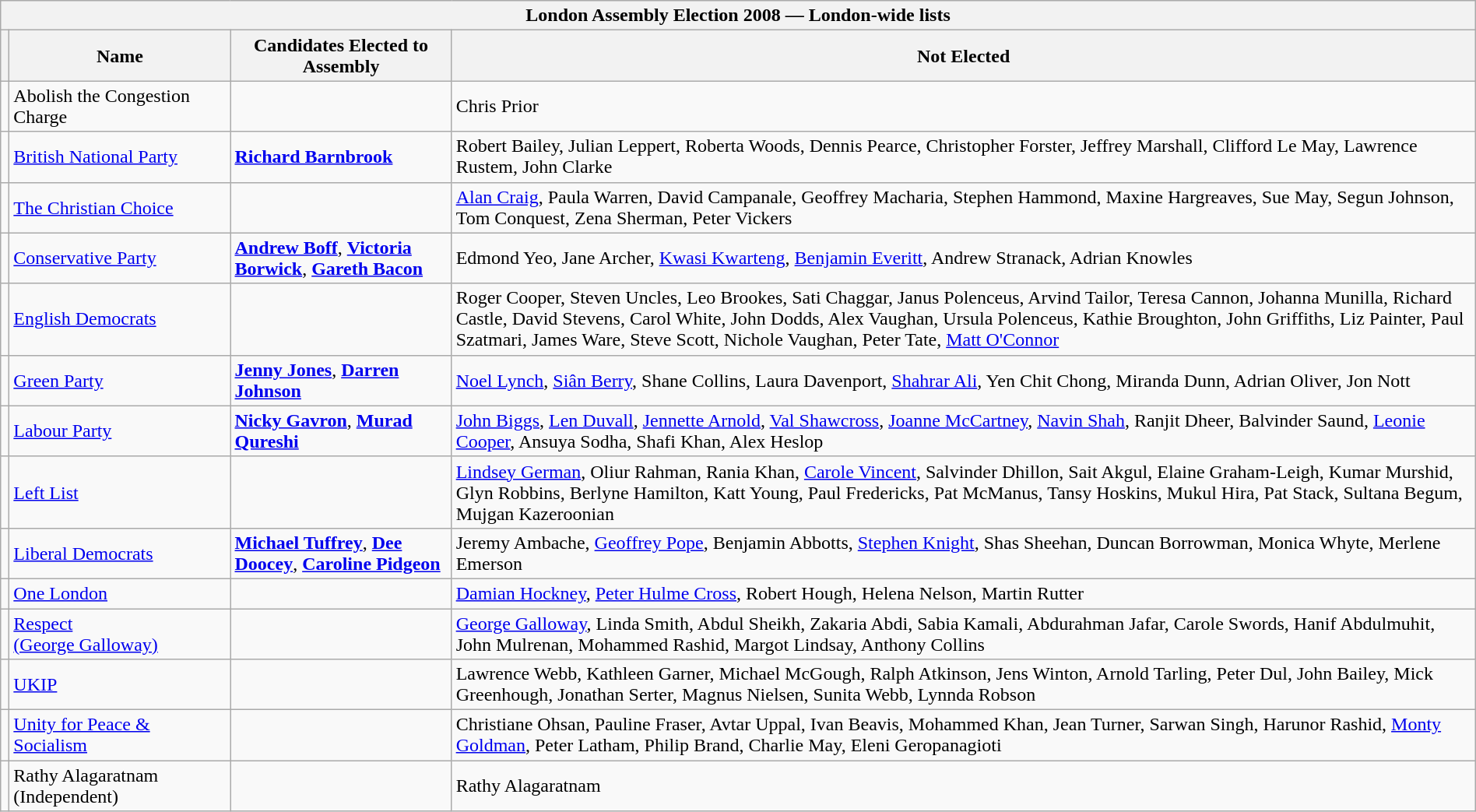<table class="wikitable" style="margin: 1em auto 1em auto">
<tr>
<th colspan="9">London Assembly Election 2008 — London-wide lists</th>
</tr>
<tr>
<th></th>
<th style="width:15%;">Name</th>
<th style="width:15%;">Candidates Elected to Assembly</th>
<th>Not Elected</th>
</tr>
<tr>
<td></td>
<td>Abolish the Congestion Charge</td>
<td></td>
<td>Chris Prior</td>
</tr>
<tr>
<td></td>
<td><a href='#'>British National Party</a></td>
<td><strong><a href='#'>Richard Barnbrook</a></strong></td>
<td>Robert Bailey, Julian Leppert, Roberta Woods, Dennis Pearce, Christopher Forster, Jeffrey Marshall, Clifford Le May, Lawrence Rustem, John Clarke</td>
</tr>
<tr>
<td></td>
<td><a href='#'>The Christian Choice</a></td>
<td></td>
<td><a href='#'>Alan Craig</a>, Paula Warren, David Campanale, Geoffrey Macharia, Stephen Hammond, Maxine Hargreaves, Sue May, Segun Johnson, Tom Conquest, Zena Sherman, Peter Vickers</td>
</tr>
<tr>
<td></td>
<td><a href='#'>Conservative Party</a></td>
<td><strong><a href='#'>Andrew Boff</a></strong>, <strong><a href='#'>Victoria Borwick</a></strong>, <strong><a href='#'>Gareth Bacon</a></strong></td>
<td>Edmond Yeo, Jane Archer, <a href='#'>Kwasi Kwarteng</a>, <a href='#'>Benjamin Everitt</a>, Andrew Stranack, Adrian Knowles</td>
</tr>
<tr>
<td></td>
<td><a href='#'>English Democrats</a></td>
<td></td>
<td>Roger Cooper, Steven Uncles, Leo Brookes, Sati Chaggar, Janus Polenceus, Arvind Tailor, Teresa Cannon, Johanna Munilla, Richard Castle, David Stevens, Carol White, John Dodds, Alex Vaughan, Ursula Polenceus, Kathie Broughton, John Griffiths, Liz Painter, Paul Szatmari, James Ware, Steve Scott, Nichole Vaughan, Peter Tate, <a href='#'>Matt O'Connor</a></td>
</tr>
<tr>
<td></td>
<td><a href='#'>Green Party</a></td>
<td><strong><a href='#'>Jenny Jones</a></strong>, <strong><a href='#'>Darren Johnson</a></strong></td>
<td><a href='#'>Noel Lynch</a>, <a href='#'>Siân Berry</a>, Shane Collins, Laura Davenport, <a href='#'>Shahrar Ali</a>, Yen Chit Chong, Miranda Dunn, Adrian Oliver, Jon Nott</td>
</tr>
<tr>
<td></td>
<td><a href='#'>Labour Party</a></td>
<td><strong><a href='#'>Nicky Gavron</a></strong>, <strong><a href='#'>Murad Qureshi</a></strong></td>
<td><a href='#'>John Biggs</a>, <a href='#'>Len Duvall</a>, <a href='#'>Jennette Arnold</a>, <a href='#'>Val Shawcross</a>, <a href='#'>Joanne McCartney</a>, <a href='#'>Navin Shah</a>, Ranjit Dheer, Balvinder Saund, <a href='#'>Leonie Cooper</a>, Ansuya Sodha, Shafi Khan, Alex Heslop</td>
</tr>
<tr>
<td></td>
<td><a href='#'>Left List</a></td>
<td></td>
<td><a href='#'>Lindsey German</a>, Oliur Rahman, Rania Khan, <a href='#'>Carole Vincent</a>, Salvinder Dhillon, Sait Akgul, Elaine Graham-Leigh, Kumar Murshid, Glyn Robbins, Berlyne Hamilton, Katt Young, Paul Fredericks, Pat McManus, Tansy Hoskins, Mukul Hira, Pat Stack, Sultana Begum, Mujgan Kazeroonian</td>
</tr>
<tr>
<td></td>
<td><a href='#'>Liberal Democrats</a></td>
<td><strong><a href='#'>Michael Tuffrey</a></strong>, <strong><a href='#'>Dee Doocey</a></strong>, <strong><a href='#'>Caroline Pidgeon</a></strong></td>
<td>Jeremy Ambache, <a href='#'>Geoffrey Pope</a>, Benjamin Abbotts, <a href='#'>Stephen Knight</a>, Shas Sheehan, Duncan Borrowman, Monica Whyte, Merlene Emerson</td>
</tr>
<tr>
<td></td>
<td><a href='#'>One London</a></td>
<td></td>
<td><a href='#'>Damian Hockney</a>, <a href='#'>Peter Hulme Cross</a>, Robert Hough, Helena Nelson, Martin Rutter</td>
</tr>
<tr>
<td></td>
<td><a href='#'>Respect<br>(George Galloway)</a></td>
<td></td>
<td><a href='#'>George Galloway</a>, Linda Smith, Abdul Sheikh, Zakaria Abdi, Sabia Kamali, Abdurahman Jafar, Carole Swords, Hanif Abdulmuhit, John Mulrenan, Mohammed Rashid, Margot Lindsay, Anthony Collins</td>
</tr>
<tr>
<td></td>
<td><a href='#'>UKIP</a></td>
<td></td>
<td>Lawrence Webb, Kathleen Garner, Michael McGough, Ralph Atkinson, Jens Winton, Arnold Tarling, Peter Dul, John Bailey, Mick Greenhough, Jonathan Serter, Magnus Nielsen, Sunita Webb, Lynnda Robson</td>
</tr>
<tr>
<td></td>
<td><a href='#'>Unity for Peace & Socialism</a></td>
<td></td>
<td>Christiane Ohsan, Pauline Fraser, Avtar Uppal, Ivan Beavis, Mohammed Khan, Jean Turner, Sarwan Singh, Harunor Rashid, <a href='#'>Monty Goldman</a>, Peter Latham, Philip Brand, Charlie May, Eleni Geropanagioti</td>
</tr>
<tr>
<td></td>
<td>Rathy Alagaratnam (Independent)</td>
<td></td>
<td>Rathy Alagaratnam</td>
</tr>
</table>
